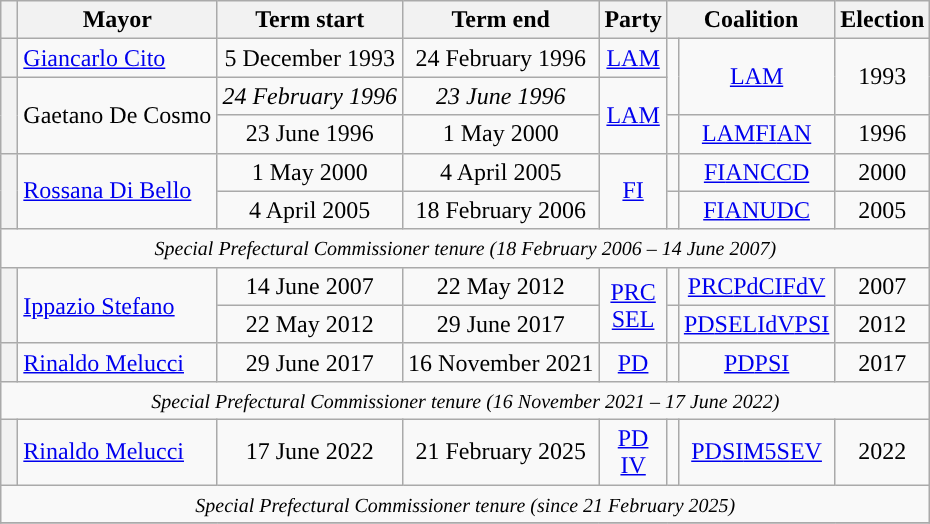<table class="wikitable">
<tr>
<th class=unsortable> </th>
<th>Mayor</th>
<th>Term start</th>
<th>Term end</th>
<th>Party</th>
<th colspan="2">Coalition</th>
<th>Election</th>
</tr>
<tr>
<th style="background:"></th>
<td><a href='#'>Giancarlo Cito</a></td>
<td align=center>5 December 1993</td>
<td align=center>24 February 1996</td>
<td align=center><a href='#'>LAM</a></td>
<td rowspan=2 style="background: "></td>
<td rowspan=2 align=center><a href='#'>LAM</a></td>
<td rowspan=2 align=center>1993</td>
</tr>
<tr>
<th rowspan=2 style="background:"></th>
<td rowspan=2>Gaetano De Cosmo</td>
<td align=center><em>24 February 1996</em></td>
<td align=center><em>23 June 1996</em></td>
<td rowspan=2 align=center><a href='#'>LAM</a></td>
</tr>
<tr>
<td align=center>23 June 1996</td>
<td align=center>1 May 2000</td>
<td style="background: "></td>
<td align=center><a href='#'>LAM</a><a href='#'>FI</a><a href='#'>AN</a></td>
<td align=center>1996</td>
</tr>
<tr>
<th rowspan=2 style="background:"></th>
<td rowspan=2><a href='#'>Rossana Di Bello</a></td>
<td align=center>1 May 2000</td>
<td align=center>4 April 2005</td>
<td rowspan=2 align=center><a href='#'>FI</a></td>
<td style="background: "></td>
<td align=center><a href='#'>FI</a><a href='#'>AN</a><a href='#'>CCD</a></td>
<td align=center>2000</td>
</tr>
<tr>
<td align=center>4 April 2005</td>
<td align=center>18 February 2006</td>
<td style="background: "></td>
<td align=center><a href='#'>FI</a><a href='#'>AN</a><a href='#'>UDC</a></td>
<td align=center>2005</td>
</tr>
<tr>
<td colspan=8 align=center><small><em>Special Prefectural Commissioner tenure (18 February 2006 – 14 June 2007)</em></small></td>
</tr>
<tr>
<th rowspan=2 style="background:"></th>
<td rowspan=2><a href='#'>Ippazio Stefano</a></td>
<td align=center>14 June 2007</td>
<td align=center>22 May 2012</td>
<td rowspan=2 align=center><a href='#'>PRC</a><br><a href='#'>SEL</a></td>
<td style="background: "></td>
<td align=center><a href='#'>PRC</a><a href='#'>PdCI</a><a href='#'>FdV</a></td>
<td align=center>2007</td>
</tr>
<tr>
<td align=center>22 May 2012</td>
<td align=Center>29 June 2017</td>
<td style="background: "></td>
<td align=center><a href='#'>PD</a><a href='#'>SEL</a><a href='#'>IdV</a><a href='#'>PSI</a></td>
<td align=center>2012</td>
</tr>
<tr>
<th style="background:"></th>
<td><a href='#'>Rinaldo Melucci</a></td>
<td align=center>29 June 2017</td>
<td align=center>16 November 2021</td>
<td align=center><a href='#'>PD</a></td>
<td style="background: "></td>
<td align=center><a href='#'>PD</a><a href='#'>PSI</a></td>
<td align=center>2017</td>
</tr>
<tr>
<td colspan=8 align=center><small><em>Special Prefectural Commissioner tenure (16 November 2021 – 17 June 2022)</em></small></td>
</tr>
<tr>
<th style="background:"></th>
<td><a href='#'>Rinaldo Melucci</a></td>
<td align=center>17 June 2022</td>
<td align=center>21 February 2025</td>
<td align=center><a href='#'>PD</a><br><a href='#'>IV</a></td>
<td style="background: "></td>
<td align=center><a href='#'>PD</a><a href='#'>SI</a><a href='#'>M5S</a><a href='#'>EV</a></td>
<td align=center>2022</td>
</tr>
<tr>
<td colspan=8 align=center><small><em>Special Prefectural Commissioner tenure (since 21 February 2025)</em></small></td>
</tr>
<tr>
</tr>
</table>
